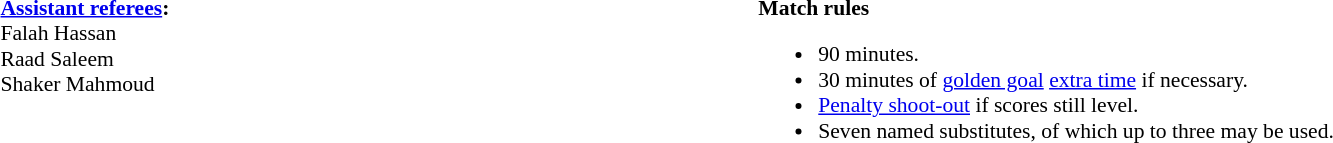<table style="width:100%; font-size:90%;">
<tr>
<td style="width:40%; vertical-align:top;"><br><strong><a href='#'>Assistant referees</a>:</strong>
<br>Falah Hassan
<br>Raad Saleem
<br>Shaker Mahmoud</td>
<td style="width:60%; vertical-align:top;"><br><strong>Match rules</strong><ul><li>90 minutes.</li><li>30 minutes of <a href='#'>golden goal</a> <a href='#'>extra time</a> if necessary.</li><li><a href='#'>Penalty shoot-out</a> if scores still level.</li><li>Seven named substitutes, of which up to three may be used.</li></ul></td>
</tr>
</table>
